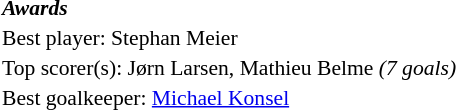<table width=100% cellspacing=1 style="font-size: 90%;">
<tr>
<td><strong><em>Awards</em></strong></td>
</tr>
<tr>
<td>Best player:  Stephan Meier</td>
</tr>
<tr>
<td colspan=4>Top scorer(s):  Jørn Larsen,  Mathieu Belme <em>(7 goals)</em></td>
</tr>
<tr>
<td>Best goalkeeper:  <a href='#'>Michael Konsel</a></td>
</tr>
</table>
